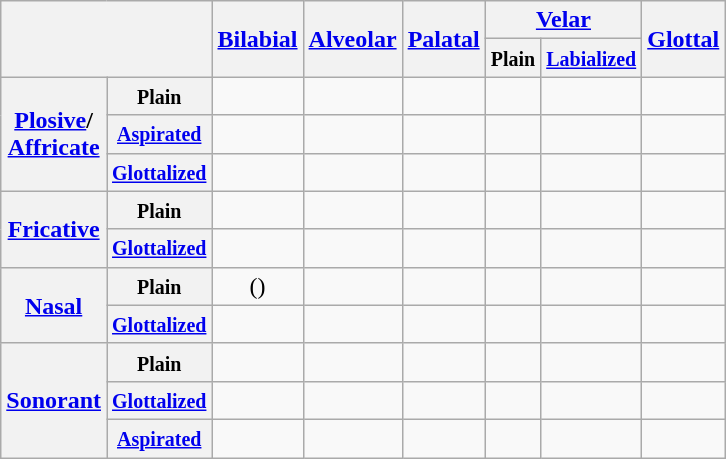<table class="wikitable" style="text-align:center">
<tr>
<th rowspan="2" colspan="2"></th>
<th rowspan=2><a href='#'>Bilabial</a></th>
<th rowspan="2"><a href='#'>Alveolar</a></th>
<th rowspan=2><a href='#'>Palatal</a></th>
<th colspan=2><a href='#'>Velar</a></th>
<th rowspan=2><a href='#'>Glottal</a></th>
</tr>
<tr>
<th><small>Plain</small></th>
<th><small><a href='#'>Labialized</a></small></th>
</tr>
<tr>
<th rowspan="3"><a href='#'>Plosive</a>/<br><a href='#'>Affricate</a></th>
<th><small>Plain</small></th>
<td></td>
<td></td>
<td> </td>
<td></td>
<td> </td>
<td> </td>
</tr>
<tr>
<th><small><a href='#'>Aspirated</a></small></th>
<td> </td>
<td> </td>
<td></td>
<td> </td>
<td> </td>
<td></td>
</tr>
<tr>
<th><small><a href='#'>Glottalized</a></small></th>
<td></td>
<td> </td>
<td></td>
<td> </td>
<td></td>
<td></td>
</tr>
<tr>
<th rowspan="2"><a href='#'>Fricative</a></th>
<th><small>Plain</small></th>
<td> </td>
<td></td>
<td></td>
<td></td>
<td></td>
<td></td>
</tr>
<tr>
<th><small><a href='#'>Glottalized</a></small></th>
<td> </td>
<td> </td>
<td></td>
<td></td>
<td></td>
<td> </td>
</tr>
<tr>
<th rowspan="2"><a href='#'>Nasal</a></th>
<th><small>Plain</small></th>
<td>()</td>
<td></td>
<td></td>
<td></td>
<td></td>
<td></td>
</tr>
<tr>
<th><small><a href='#'>Glottalized</a></small></th>
<td> </td>
<td> </td>
<td></td>
<td></td>
<td></td>
<td></td>
</tr>
<tr>
<th rowspan="3"><a href='#'>Sonorant</a></th>
<th><small>Plain</small></th>
<td></td>
<td></td>
<td> </td>
<td></td>
<td></td>
<td></td>
</tr>
<tr>
<th><small><a href='#'>Glottalized</a></small></th>
<td></td>
<td> </td>
<td> </td>
<td></td>
<td> </td>
<td></td>
</tr>
<tr>
<th><small><a href='#'>Aspirated</a></small></th>
<td></td>
<td></td>
<td></td>
<td></td>
<td> </td>
<td></td>
</tr>
</table>
